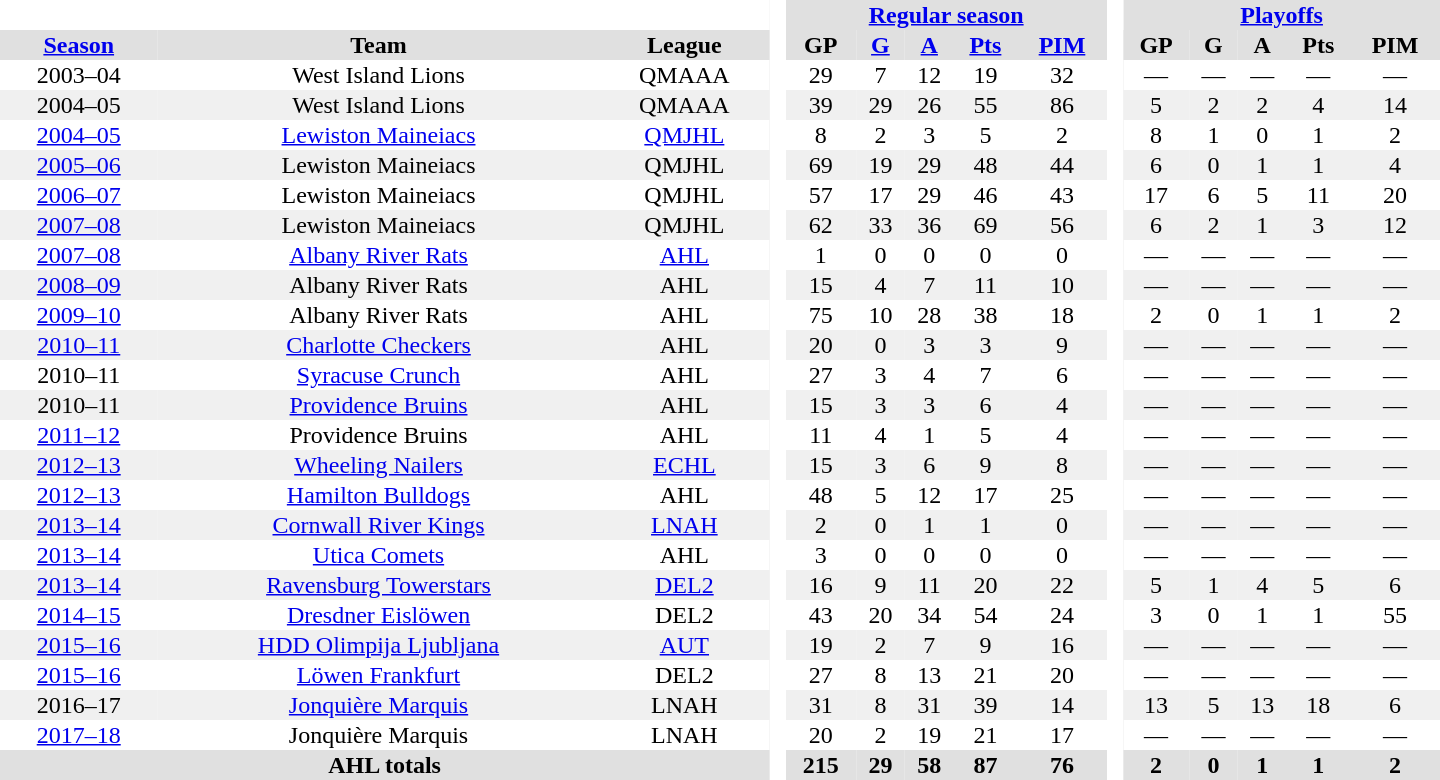<table border="0" cellpadding="1" cellspacing="0" style="text-align:center; width:60em;">
<tr style="background:#e0e0e0;">
<th colspan="3"  bgcolor="#ffffff"> </th>
<th rowspan="99" bgcolor="#ffffff"> </th>
<th colspan="5"><a href='#'>Regular season</a></th>
<th rowspan="99" bgcolor="#ffffff"> </th>
<th colspan="5"><a href='#'>Playoffs</a></th>
</tr>
<tr style="background:#e0e0e0;">
<th><a href='#'>Season</a></th>
<th>Team</th>
<th>League</th>
<th>GP</th>
<th><a href='#'>G</a></th>
<th><a href='#'>A</a></th>
<th><a href='#'>Pts</a></th>
<th><a href='#'>PIM</a></th>
<th>GP</th>
<th>G</th>
<th>A</th>
<th>Pts</th>
<th>PIM</th>
</tr>
<tr>
<td>2003–04</td>
<td>West Island Lions</td>
<td>QMAAA</td>
<td>29</td>
<td>7</td>
<td>12</td>
<td>19</td>
<td>32</td>
<td>—</td>
<td>—</td>
<td>—</td>
<td>—</td>
<td>—</td>
</tr>
<tr bgcolor="#f0f0f0">
<td>2004–05</td>
<td>West Island Lions</td>
<td>QMAAA</td>
<td>39</td>
<td>29</td>
<td>26</td>
<td>55</td>
<td>86</td>
<td>5</td>
<td>2</td>
<td>2</td>
<td>4</td>
<td>14</td>
</tr>
<tr>
<td><a href='#'>2004–05</a></td>
<td><a href='#'>Lewiston Maineiacs</a></td>
<td><a href='#'>QMJHL</a></td>
<td>8</td>
<td>2</td>
<td>3</td>
<td>5</td>
<td>2</td>
<td>8</td>
<td>1</td>
<td>0</td>
<td>1</td>
<td>2</td>
</tr>
<tr bgcolor="#f0f0f0">
<td><a href='#'>2005–06</a></td>
<td>Lewiston Maineiacs</td>
<td>QMJHL</td>
<td>69</td>
<td>19</td>
<td>29</td>
<td>48</td>
<td>44</td>
<td>6</td>
<td>0</td>
<td>1</td>
<td>1</td>
<td>4</td>
</tr>
<tr>
<td><a href='#'>2006–07</a></td>
<td>Lewiston Maineiacs</td>
<td>QMJHL</td>
<td>57</td>
<td>17</td>
<td>29</td>
<td>46</td>
<td>43</td>
<td>17</td>
<td>6</td>
<td>5</td>
<td>11</td>
<td>20</td>
</tr>
<tr bgcolor="#f0f0f0">
<td><a href='#'>2007–08</a></td>
<td>Lewiston Maineiacs</td>
<td>QMJHL</td>
<td>62</td>
<td>33</td>
<td>36</td>
<td>69</td>
<td>56</td>
<td>6</td>
<td>2</td>
<td>1</td>
<td>3</td>
<td>12</td>
</tr>
<tr>
<td><a href='#'>2007–08</a></td>
<td><a href='#'>Albany River Rats</a></td>
<td><a href='#'>AHL</a></td>
<td>1</td>
<td>0</td>
<td>0</td>
<td>0</td>
<td>0</td>
<td>—</td>
<td>—</td>
<td>—</td>
<td>—</td>
<td>—</td>
</tr>
<tr bgcolor="#f0f0f0">
<td><a href='#'>2008–09</a></td>
<td>Albany River Rats</td>
<td>AHL</td>
<td>15</td>
<td>4</td>
<td>7</td>
<td>11</td>
<td>10</td>
<td>—</td>
<td>—</td>
<td>—</td>
<td>—</td>
<td>—</td>
</tr>
<tr>
<td><a href='#'>2009–10</a></td>
<td>Albany River Rats</td>
<td>AHL</td>
<td>75</td>
<td>10</td>
<td>28</td>
<td>38</td>
<td>18</td>
<td>2</td>
<td>0</td>
<td>1</td>
<td>1</td>
<td>2</td>
</tr>
<tr bgcolor="#f0f0f0">
<td><a href='#'>2010–11</a></td>
<td><a href='#'>Charlotte Checkers</a></td>
<td>AHL</td>
<td>20</td>
<td>0</td>
<td>3</td>
<td>3</td>
<td>9</td>
<td>—</td>
<td>—</td>
<td>—</td>
<td>—</td>
<td>—</td>
</tr>
<tr>
<td>2010–11</td>
<td><a href='#'>Syracuse Crunch</a></td>
<td>AHL</td>
<td>27</td>
<td>3</td>
<td>4</td>
<td>7</td>
<td>6</td>
<td>—</td>
<td>—</td>
<td>—</td>
<td>—</td>
<td>—</td>
</tr>
<tr bgcolor="#f0f0f0">
<td>2010–11</td>
<td><a href='#'>Providence Bruins</a></td>
<td>AHL</td>
<td>15</td>
<td>3</td>
<td>3</td>
<td>6</td>
<td>4</td>
<td>—</td>
<td>—</td>
<td>—</td>
<td>—</td>
<td>—</td>
</tr>
<tr>
<td><a href='#'>2011–12</a></td>
<td>Providence Bruins</td>
<td>AHL</td>
<td>11</td>
<td>4</td>
<td>1</td>
<td>5</td>
<td>4</td>
<td>—</td>
<td>—</td>
<td>—</td>
<td>—</td>
<td>—</td>
</tr>
<tr bgcolor="#f0f0f0">
<td><a href='#'>2012–13</a></td>
<td><a href='#'>Wheeling Nailers</a></td>
<td><a href='#'>ECHL</a></td>
<td>15</td>
<td>3</td>
<td>6</td>
<td>9</td>
<td>8</td>
<td>—</td>
<td>—</td>
<td>—</td>
<td>—</td>
<td>—</td>
</tr>
<tr>
<td><a href='#'>2012–13</a></td>
<td><a href='#'>Hamilton Bulldogs</a></td>
<td>AHL</td>
<td>48</td>
<td>5</td>
<td>12</td>
<td>17</td>
<td>25</td>
<td>—</td>
<td>—</td>
<td>—</td>
<td>—</td>
<td>—</td>
</tr>
<tr bgcolor="#f0f0f0">
<td><a href='#'>2013–14</a></td>
<td><a href='#'>Cornwall River Kings</a></td>
<td><a href='#'>LNAH</a></td>
<td>2</td>
<td>0</td>
<td>1</td>
<td>1</td>
<td>0</td>
<td>—</td>
<td>—</td>
<td>—</td>
<td>—</td>
<td>—</td>
</tr>
<tr>
<td><a href='#'>2013–14</a></td>
<td><a href='#'>Utica Comets</a></td>
<td>AHL</td>
<td>3</td>
<td>0</td>
<td>0</td>
<td>0</td>
<td>0</td>
<td>—</td>
<td>—</td>
<td>—</td>
<td>—</td>
<td>—</td>
</tr>
<tr bgcolor="#f0f0f0">
<td><a href='#'>2013–14</a></td>
<td><a href='#'>Ravensburg Towerstars</a></td>
<td><a href='#'>DEL2</a></td>
<td>16</td>
<td>9</td>
<td>11</td>
<td>20</td>
<td>22</td>
<td>5</td>
<td>1</td>
<td>4</td>
<td>5</td>
<td>6</td>
</tr>
<tr>
<td><a href='#'>2014–15</a></td>
<td><a href='#'>Dresdner Eislöwen</a></td>
<td>DEL2</td>
<td>43</td>
<td>20</td>
<td>34</td>
<td>54</td>
<td>24</td>
<td>3</td>
<td>0</td>
<td>1</td>
<td>1</td>
<td>55</td>
</tr>
<tr bgcolor="#f0f0f0">
<td><a href='#'>2015–16</a></td>
<td><a href='#'>HDD Olimpija Ljubljana</a></td>
<td><a href='#'>AUT</a></td>
<td>19</td>
<td>2</td>
<td>7</td>
<td>9</td>
<td>16</td>
<td>—</td>
<td>—</td>
<td>—</td>
<td>—</td>
<td>—</td>
</tr>
<tr>
<td><a href='#'>2015–16</a></td>
<td><a href='#'>Löwen Frankfurt</a></td>
<td>DEL2</td>
<td>27</td>
<td>8</td>
<td>13</td>
<td>21</td>
<td>20</td>
<td>—</td>
<td>—</td>
<td>—</td>
<td>—</td>
<td>—</td>
</tr>
<tr bgcolor="#f0f0f0">
<td 2016–17 LNAH season>2016–17</td>
<td><a href='#'>Jonquière Marquis</a></td>
<td>LNAH</td>
<td>31</td>
<td>8</td>
<td>31</td>
<td>39</td>
<td>14</td>
<td>13</td>
<td>5</td>
<td>13</td>
<td>18</td>
<td>6</td>
</tr>
<tr>
<td><a href='#'>2017–18</a></td>
<td>Jonquière Marquis</td>
<td>LNAH</td>
<td>20</td>
<td>2</td>
<td>19</td>
<td>21</td>
<td>17</td>
<td>—</td>
<td>—</td>
<td>—</td>
<td>—</td>
<td>—</td>
</tr>
<tr bgcolor="#e0e0e0">
<th colspan="3">AHL totals</th>
<th>215</th>
<th>29</th>
<th>58</th>
<th>87</th>
<th>76</th>
<th>2</th>
<th>0</th>
<th>1</th>
<th>1</th>
<th>2</th>
</tr>
</table>
